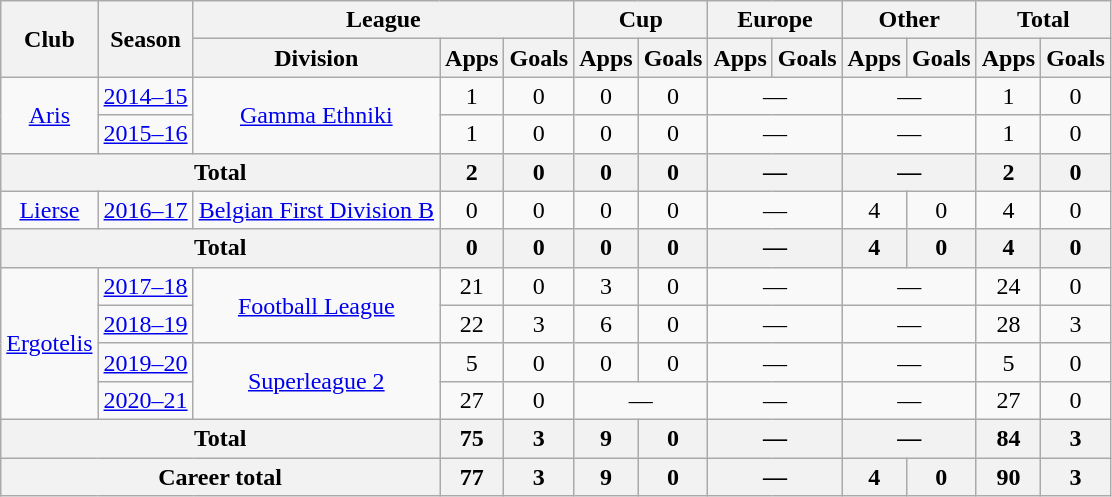<table class="wikitable" style="text-align: center;">
<tr>
<th rowspan="2">Club</th>
<th rowspan="2">Season</th>
<th colspan="3">League</th>
<th colspan="2">Cup</th>
<th colspan="2">Europe</th>
<th colspan="2">Other</th>
<th colspan="2">Total</th>
</tr>
<tr>
<th>Division</th>
<th>Apps</th>
<th>Goals</th>
<th>Apps</th>
<th>Goals</th>
<th>Apps</th>
<th>Goals</th>
<th>Apps</th>
<th>Goals</th>
<th>Apps</th>
<th>Goals</th>
</tr>
<tr>
<td rowspan="2"><a href='#'>Aris</a></td>
<td><a href='#'>2014–15</a></td>
<td rowspan="2"><a href='#'>Gamma Ethniki</a></td>
<td>1</td>
<td>0</td>
<td>0</td>
<td>0</td>
<td colspan=2>—</td>
<td colspan=2>—</td>
<td>1</td>
<td>0</td>
</tr>
<tr>
<td><a href='#'>2015–16</a></td>
<td>1</td>
<td>0</td>
<td>0</td>
<td>0</td>
<td colspan=2>—</td>
<td colspan=2>—</td>
<td>1</td>
<td>0</td>
</tr>
<tr>
<th colspan="3">Total</th>
<th>2</th>
<th>0</th>
<th>0</th>
<th>0</th>
<th colspan=2>—</th>
<th colspan=2>—</th>
<th>2</th>
<th>0</th>
</tr>
<tr>
<td><a href='#'>Lierse</a></td>
<td><a href='#'>2016–17</a></td>
<td><a href='#'>Belgian First Division B</a></td>
<td>0</td>
<td>0</td>
<td>0</td>
<td>0</td>
<td colspan=2>—</td>
<td>4</td>
<td>0</td>
<td>4</td>
<td>0</td>
</tr>
<tr>
<th colspan="3">Total</th>
<th>0</th>
<th>0</th>
<th>0</th>
<th>0</th>
<th colspan=2>—</th>
<th>4</th>
<th>0</th>
<th>4</th>
<th>0</th>
</tr>
<tr>
<td rowspan="4"><a href='#'>Ergotelis</a></td>
<td><a href='#'>2017–18</a></td>
<td rowspan="2"><a href='#'>Football League</a></td>
<td>21</td>
<td>0</td>
<td>3</td>
<td>0</td>
<td colspan=2>—</td>
<td colspan=2>—</td>
<td>24</td>
<td>0</td>
</tr>
<tr>
<td><a href='#'>2018–19</a></td>
<td>22</td>
<td>3</td>
<td>6</td>
<td>0</td>
<td colspan=2>—</td>
<td colspan=2>—</td>
<td>28</td>
<td>3</td>
</tr>
<tr>
<td><a href='#'>2019–20</a></td>
<td rowspan="2"><a href='#'>Superleague 2</a></td>
<td>5</td>
<td>0</td>
<td>0</td>
<td>0</td>
<td colspan=2>—</td>
<td colspan=2>—</td>
<td>5</td>
<td>0</td>
</tr>
<tr>
<td><a href='#'>2020–21</a></td>
<td>27</td>
<td>0</td>
<td colspan=2>—</td>
<td colspan=2>—</td>
<td colspan=2>—</td>
<td>27</td>
<td>0</td>
</tr>
<tr>
<th colspan="3">Total</th>
<th>75</th>
<th>3</th>
<th>9</th>
<th>0</th>
<th colspan=2>—</th>
<th colspan=2>—</th>
<th>84</th>
<th>3</th>
</tr>
<tr>
<th colspan="3">Career total</th>
<th>77</th>
<th>3</th>
<th>9</th>
<th>0</th>
<th colspan=2>—</th>
<th>4</th>
<th>0</th>
<th>90</th>
<th>3</th>
</tr>
</table>
